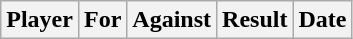<table class="wikitable sortable">
<tr>
<th>Player</th>
<th>For</th>
<th>Against</th>
<th style="text-align:center">Result</th>
<th>Date</th>
</tr>
</table>
